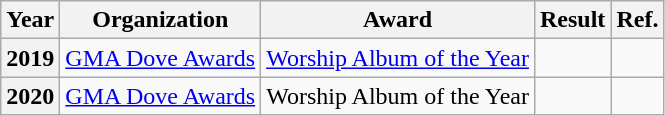<table class="wikitable plainrowheaders">
<tr>
<th>Year</th>
<th>Organization</th>
<th>Award</th>
<th>Result</th>
<th>Ref.</th>
</tr>
<tr>
<th scope="row">2019</th>
<td><a href='#'>GMA Dove Awards</a></td>
<td><a href='#'>Worship Album of the Year</a></td>
<td></td>
<td style="text-align:center;"></td>
</tr>
<tr>
<th scope="row">2020</th>
<td><a href='#'>GMA Dove Awards</a></td>
<td>Worship Album of the Year <br></td>
<td></td>
<td></td>
</tr>
</table>
